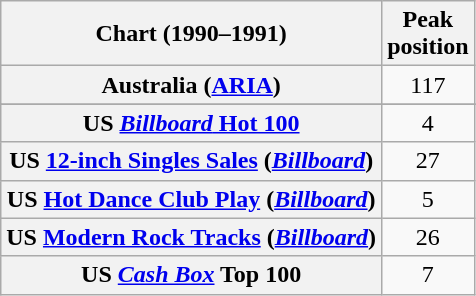<table class="wikitable sortable plainrowheaders" style="text-align:center">
<tr>
<th>Chart (1990–1991)</th>
<th>Peak<br>position</th>
</tr>
<tr>
<th scope="row">Australia (<a href='#'>ARIA</a>)</th>
<td>117</td>
</tr>
<tr>
</tr>
<tr>
</tr>
<tr>
</tr>
<tr>
</tr>
<tr>
<th scope="row">US <a href='#'><em>Billboard</em> Hot 100</a></th>
<td>4</td>
</tr>
<tr>
<th scope="row">US <a href='#'>12-inch Singles Sales</a> (<em><a href='#'>Billboard</a></em>)</th>
<td>27</td>
</tr>
<tr>
<th scope="row">US <a href='#'>Hot Dance Club Play</a> (<em><a href='#'>Billboard</a></em>)</th>
<td>5</td>
</tr>
<tr>
<th scope="row">US <a href='#'>Modern Rock Tracks</a> (<em><a href='#'>Billboard</a></em>)</th>
<td>26</td>
</tr>
<tr>
<th scope="row">US <em><a href='#'>Cash Box</a></em> Top 100</th>
<td>7</td>
</tr>
</table>
